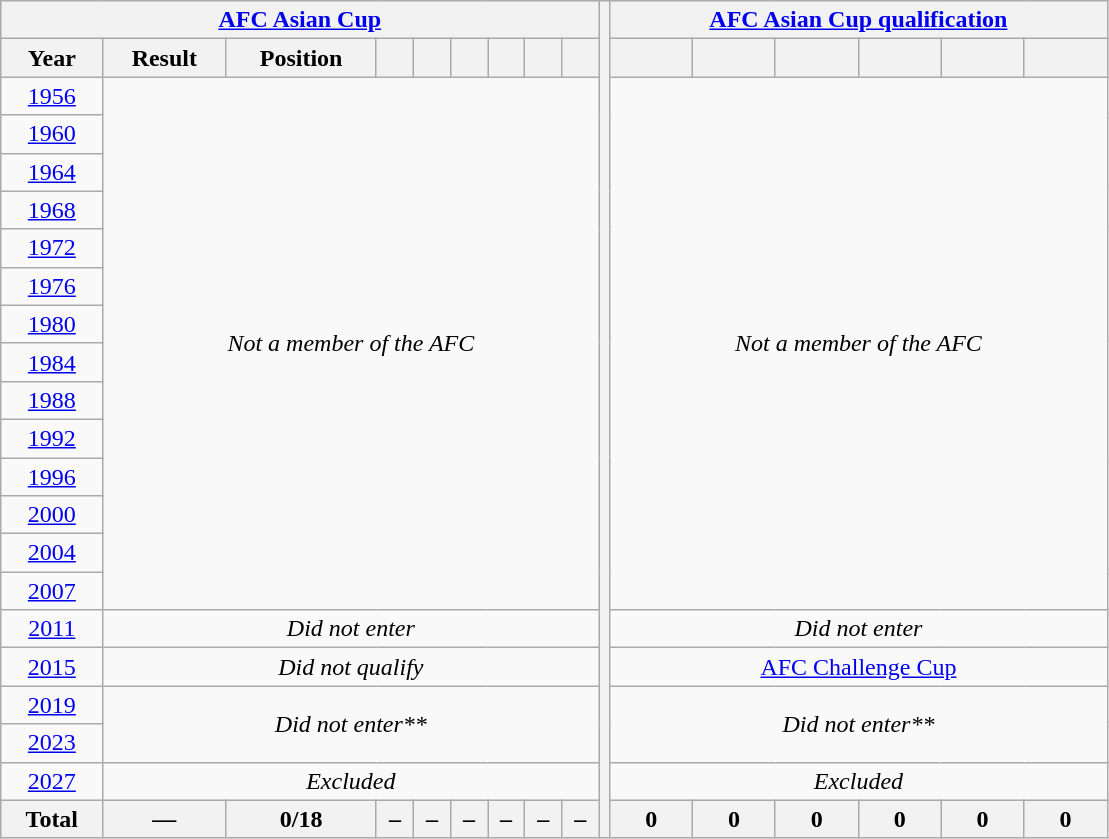<table class="wikitable" style="text-align: center;">
<tr>
<th colspan=9><a href='#'>AFC Asian Cup</a></th>
<th style="width:1%;" rowspan="22"></th>
<th colspan=6><a href='#'>AFC Asian Cup qualification</a></th>
</tr>
<tr>
<th>Year</th>
<th>Result</th>
<th>Position</th>
<th></th>
<th></th>
<th></th>
<th></th>
<th></th>
<th></th>
<th></th>
<th></th>
<th></th>
<th></th>
<th></th>
<th></th>
</tr>
<tr>
<td> <a href='#'>1956</a></td>
<td colspan="8" rowspan=14><em>Not a member of the AFC</em></td>
<td colspan="6" rowspan=14><em>Not a member of the AFC</em></td>
</tr>
<tr>
<td> <a href='#'>1960</a></td>
</tr>
<tr>
<td> <a href='#'>1964</a></td>
</tr>
<tr>
<td> <a href='#'>1968</a></td>
</tr>
<tr>
<td> <a href='#'>1972</a></td>
</tr>
<tr>
<td> <a href='#'>1976</a></td>
</tr>
<tr>
<td> <a href='#'>1980</a></td>
</tr>
<tr>
<td> <a href='#'>1984</a></td>
</tr>
<tr>
<td> <a href='#'>1988</a></td>
</tr>
<tr>
<td> <a href='#'>1992</a></td>
</tr>
<tr>
<td> <a href='#'>1996</a></td>
</tr>
<tr>
<td> <a href='#'>2000</a></td>
</tr>
<tr>
<td> <a href='#'>2004</a></td>
</tr>
<tr>
<td>    <a href='#'>2007</a></td>
</tr>
<tr>
<td> <a href='#'>2011</a></td>
<td textalign="center"; colspan="8"><em>Did not enter</em></td>
<td textalign="center"; colspan="6"><em>Did not enter</em></td>
</tr>
<tr>
<td> <a href='#'>2015</a></td>
<td textalign="center"; colspan="8"><em>Did not qualify</em></td>
<td textalign="center"; colspan="6"><a href='#'>AFC Challenge Cup</a></td>
</tr>
<tr>
<td> <a href='#'>2019</a></td>
<td textalign="center"; colspan="8"; rowspan="2"><em>Did not enter**</em></td>
<td textalign="center"; colspan="6"; rowspan="2"><em>Did not enter**</em></td>
</tr>
<tr>
<td> <a href='#'>2023</a></td>
</tr>
<tr>
<td> <a href='#'>2027</a></td>
<td textalign="center"; colspan="8"><em>Excluded</em></td>
<td textalign="center"; colspan="6"><em>Excluded</em></td>
</tr>
<tr>
<th><strong>Total</strong></th>
<th>—</th>
<th>0/18</th>
<th><strong>–</strong></th>
<th><strong>–</strong></th>
<th><strong>–</strong></th>
<th><strong>–</strong></th>
<th><strong>–</strong></th>
<th><strong>–</strong></th>
<th><strong>0</strong></th>
<th><strong>0</strong></th>
<th><strong>0</strong></th>
<th><strong>0</strong></th>
<th><strong>0</strong></th>
<th><strong>0</strong></th>
</tr>
</table>
